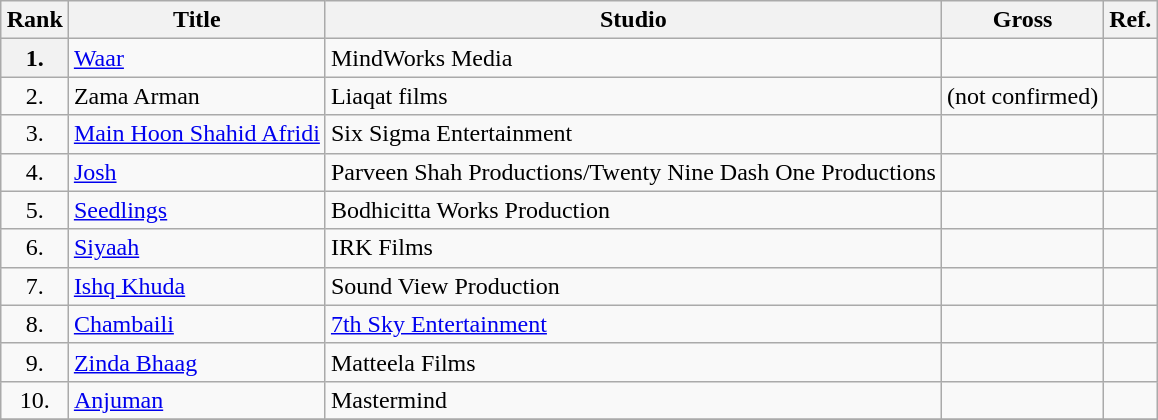<table class="wikitable sortable" style="margin:auto; margin:auto;">
<tr>
<th>Rank</th>
<th>Title</th>
<th>Studio</th>
<th>Gross</th>
<th>Ref.</th>
</tr>
<tr>
<th style="text-align:center;">1.</th>
<td><a href='#'>Waar</a></td>
<td>MindWorks Media</td>
<td></td>
<td></td>
</tr>
<tr>
<td style="text-align:center;">2.</td>
<td>Zama Arman</td>
<td>Liaqat films</td>
<td> (not confirmed)</td>
<td></td>
</tr>
<tr>
<td style="text-align:center;">3.</td>
<td><a href='#'>Main Hoon Shahid Afridi</a></td>
<td>Six Sigma Entertainment</td>
<td></td>
<td></td>
</tr>
<tr>
<td style="text-align:center;">4.</td>
<td><a href='#'>Josh</a></td>
<td>Parveen Shah Productions/Twenty Nine Dash One Productions</td>
<td></td>
<td></td>
</tr>
<tr>
<td style="text-align:center;">5.</td>
<td><a href='#'>Seedlings</a></td>
<td>Bodhicitta Works Production</td>
<td></td>
<td></td>
</tr>
<tr>
<td style="text-align:center;">6.</td>
<td><a href='#'>Siyaah</a></td>
<td>IRK Films</td>
<td></td>
<td></td>
</tr>
<tr>
<td style="text-align:center;">7.</td>
<td><a href='#'>Ishq Khuda</a></td>
<td>Sound View Production</td>
<td></td>
<td></td>
</tr>
<tr>
<td style="text-align:center;">8.</td>
<td><a href='#'>Chambaili</a></td>
<td><a href='#'>7th Sky Entertainment</a></td>
<td></td>
<td></td>
</tr>
<tr>
<td style="text-align:center;">9.</td>
<td><a href='#'>Zinda Bhaag</a></td>
<td>Matteela Films</td>
<td></td>
<td></td>
</tr>
<tr>
<td style="text-align:center;">10.</td>
<td><a href='#'>Anjuman</a></td>
<td>Mastermind</td>
<td></td>
<td></td>
</tr>
<tr>
</tr>
</table>
